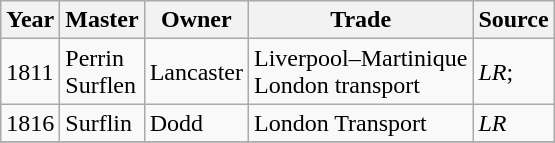<table class=" wikitable">
<tr>
<th>Year</th>
<th>Master</th>
<th>Owner</th>
<th>Trade</th>
<th>Source</th>
</tr>
<tr>
<td>1811</td>
<td>Perrin<br>Surflen</td>
<td>Lancaster</td>
<td>Liverpool–Martinique<br>London transport</td>
<td><em>LR</em>;</td>
</tr>
<tr>
<td>1816</td>
<td>Surflin</td>
<td>Dodd</td>
<td>London Transport</td>
<td><em>LR</em></td>
</tr>
<tr>
</tr>
</table>
